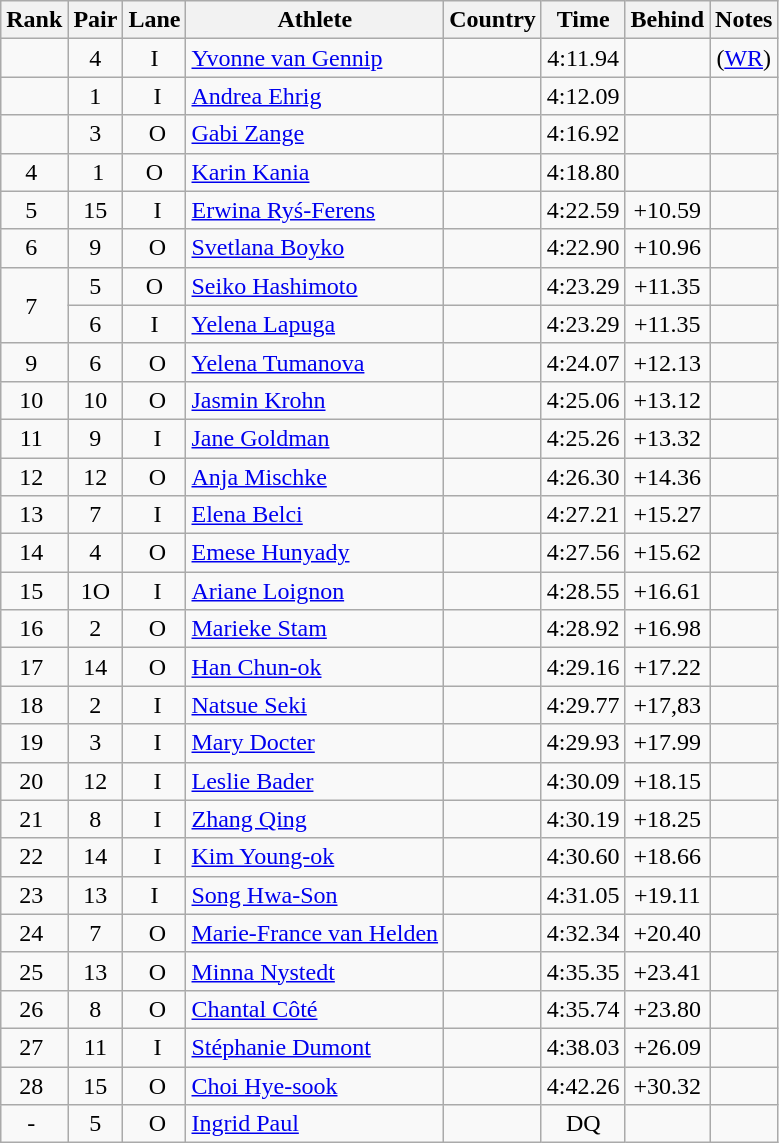<table class="wikitable sortable" style="text-align:center">
<tr>
<th>Rank</th>
<th>Pair</th>
<th>Lane</th>
<th>Athlete</th>
<th>Country</th>
<th>Time</th>
<th>Behind</th>
<th>Notes</th>
</tr>
<tr>
<td></td>
<td>4</td>
<td>I</td>
<td align=left><a href='#'>Yvonne van Gennip</a></td>
<td align=left></td>
<td>4:11.94</td>
<td></td>
<td>(<a href='#'>WR</a>)</td>
</tr>
<tr>
<td> </td>
<td> 1 </td>
<td> I</td>
<td align=left><a href='#'>Andrea Ehrig</a></td>
<td align=left></td>
<td>4:12.09</td>
<td></td>
<td></td>
</tr>
<tr>
<td> </td>
<td> 3 </td>
<td> O</td>
<td align=left><a href='#'>Gabi Zange</a></td>
<td align=left></td>
<td>4:16.92</td>
<td></td>
<td></td>
</tr>
<tr>
<td>4 </td>
<td> 1</td>
<td>O</td>
<td align=left><a href='#'>Karin Kania</a></td>
<td align=left></td>
<td>4:18.80</td>
<td></td>
<td></td>
</tr>
<tr>
<td>5 </td>
<td> 15 </td>
<td> I</td>
<td align=left><a href='#'>Erwina Ryś-Ferens</a></td>
<td align=left></td>
<td>4:22.59</td>
<td>+10.59</td>
<td></td>
</tr>
<tr>
<td>6 </td>
<td> 9 </td>
<td> O</td>
<td align=left><a href='#'>Svetlana Boyko</a></td>
<td align=left></td>
<td>4:22.90</td>
<td>+10.96</td>
<td></td>
</tr>
<tr>
<td rowspan=2>7 </td>
<td> 5 </td>
<td> O </td>
<td align=left><a href='#'>Seiko Hashimoto</a></td>
<td align=left></td>
<td>4:23.29</td>
<td>+11.35</td>
<td></td>
</tr>
<tr>
<td> 6 </td>
<td> I </td>
<td align=left><a href='#'>Yelena Lapuga</a></td>
<td align=left></td>
<td>4:23.29</td>
<td>+11.35</td>
<td></td>
</tr>
<tr>
<td>9 </td>
<td> 6 </td>
<td> O</td>
<td align=left><a href='#'>Yelena Tumanova</a></td>
<td align=left></td>
<td>4:24.07</td>
<td>+12.13</td>
<td></td>
</tr>
<tr>
<td>10 </td>
<td> 10 </td>
<td> O</td>
<td align=left><a href='#'>Jasmin Krohn</a></td>
<td align=left></td>
<td>4:25.06</td>
<td>+13.12</td>
<td></td>
</tr>
<tr>
<td>11 </td>
<td> 9 </td>
<td> I</td>
<td align=left><a href='#'>Jane Goldman</a></td>
<td align=left></td>
<td>4:25.26</td>
<td>+13.32</td>
<td></td>
</tr>
<tr>
<td>12 </td>
<td> 12 </td>
<td> O</td>
<td align=left><a href='#'>Anja Mischke</a></td>
<td align=left></td>
<td>4:26.30</td>
<td>+14.36</td>
<td></td>
</tr>
<tr>
<td>13 </td>
<td> 7 </td>
<td> I</td>
<td align=left><a href='#'>Elena Belci</a></td>
<td align=left></td>
<td>4:27.21</td>
<td>+15.27</td>
<td></td>
</tr>
<tr>
<td>14 </td>
<td> 4 </td>
<td> O</td>
<td align=left><a href='#'>Emese Hunyady</a></td>
<td align=left></td>
<td>4:27.56</td>
<td>+15.62</td>
<td></td>
</tr>
<tr>
<td>15 </td>
<td> 1O </td>
<td> I</td>
<td align=left><a href='#'>Ariane Loignon</a></td>
<td align=left></td>
<td>4:28.55</td>
<td>+16.61</td>
<td></td>
</tr>
<tr>
<td>16 </td>
<td> 2 </td>
<td> O</td>
<td align=left><a href='#'>Marieke Stam</a></td>
<td align=left></td>
<td>4:28.92</td>
<td>+16.98</td>
<td></td>
</tr>
<tr>
<td>17 </td>
<td> 14 </td>
<td> O</td>
<td align=left><a href='#'>Han Chun-ok</a></td>
<td align=left></td>
<td>4:29.16</td>
<td>+17.22</td>
<td></td>
</tr>
<tr>
<td>18 </td>
<td> 2 </td>
<td> I</td>
<td align=left><a href='#'>Natsue Seki</a></td>
<td align=left></td>
<td>4:29.77</td>
<td>+17,83</td>
<td></td>
</tr>
<tr>
<td>19 </td>
<td> 3 </td>
<td> I</td>
<td align=left><a href='#'>Mary Docter</a></td>
<td align=left></td>
<td>4:29.93</td>
<td>+17.99</td>
<td></td>
</tr>
<tr>
<td>20 </td>
<td> 12 </td>
<td> I</td>
<td align=left><a href='#'>Leslie Bader</a></td>
<td align=left></td>
<td>4:30.09</td>
<td>+18.15</td>
<td></td>
</tr>
<tr>
<td>21 </td>
<td> 8 </td>
<td> I</td>
<td align=left><a href='#'>Zhang Qing</a></td>
<td align=left></td>
<td>4:30.19</td>
<td>+18.25</td>
<td></td>
</tr>
<tr>
<td>22 </td>
<td> 14 </td>
<td> I</td>
<td align=left><a href='#'>Kim Young-ok</a></td>
<td align=left></td>
<td>4:30.60</td>
<td>+18.66</td>
<td></td>
</tr>
<tr>
<td>23 </td>
<td> 13 </td>
<td> I </td>
<td align=left><a href='#'>Song Hwa-Son</a></td>
<td align=left></td>
<td>4:31.05</td>
<td>+19.11</td>
<td></td>
</tr>
<tr>
<td>24 </td>
<td> 7 </td>
<td> O</td>
<td align=left><a href='#'>Marie-France van Helden</a></td>
<td align=left></td>
<td>4:32.34</td>
<td>+20.40</td>
<td></td>
</tr>
<tr>
<td>25 </td>
<td> 13 </td>
<td> O</td>
<td align=left><a href='#'>Minna Nystedt</a></td>
<td align=left></td>
<td>4:35.35</td>
<td>+23.41</td>
<td></td>
</tr>
<tr>
<td>26 </td>
<td> 8 </td>
<td> O</td>
<td align=left><a href='#'>Chantal Côté</a></td>
<td align=left></td>
<td>4:35.74</td>
<td>+23.80</td>
<td></td>
</tr>
<tr>
<td>27 </td>
<td> 11 </td>
<td> I</td>
<td align=left><a href='#'>Stéphanie Dumont</a></td>
<td align=left></td>
<td>4:38.03</td>
<td>+26.09</td>
<td></td>
</tr>
<tr>
<td>28 </td>
<td> 15 </td>
<td> O</td>
<td align=left><a href='#'>Choi Hye-sook</a></td>
<td align=left></td>
<td>4:42.26</td>
<td>+30.32</td>
<td></td>
</tr>
<tr>
<td>- </td>
<td> 5 </td>
<td> O</td>
<td align=left><a href='#'>Ingrid Paul</a></td>
<td align=left></td>
<td>DQ</td>
<td></td>
<td></td>
</tr>
</table>
